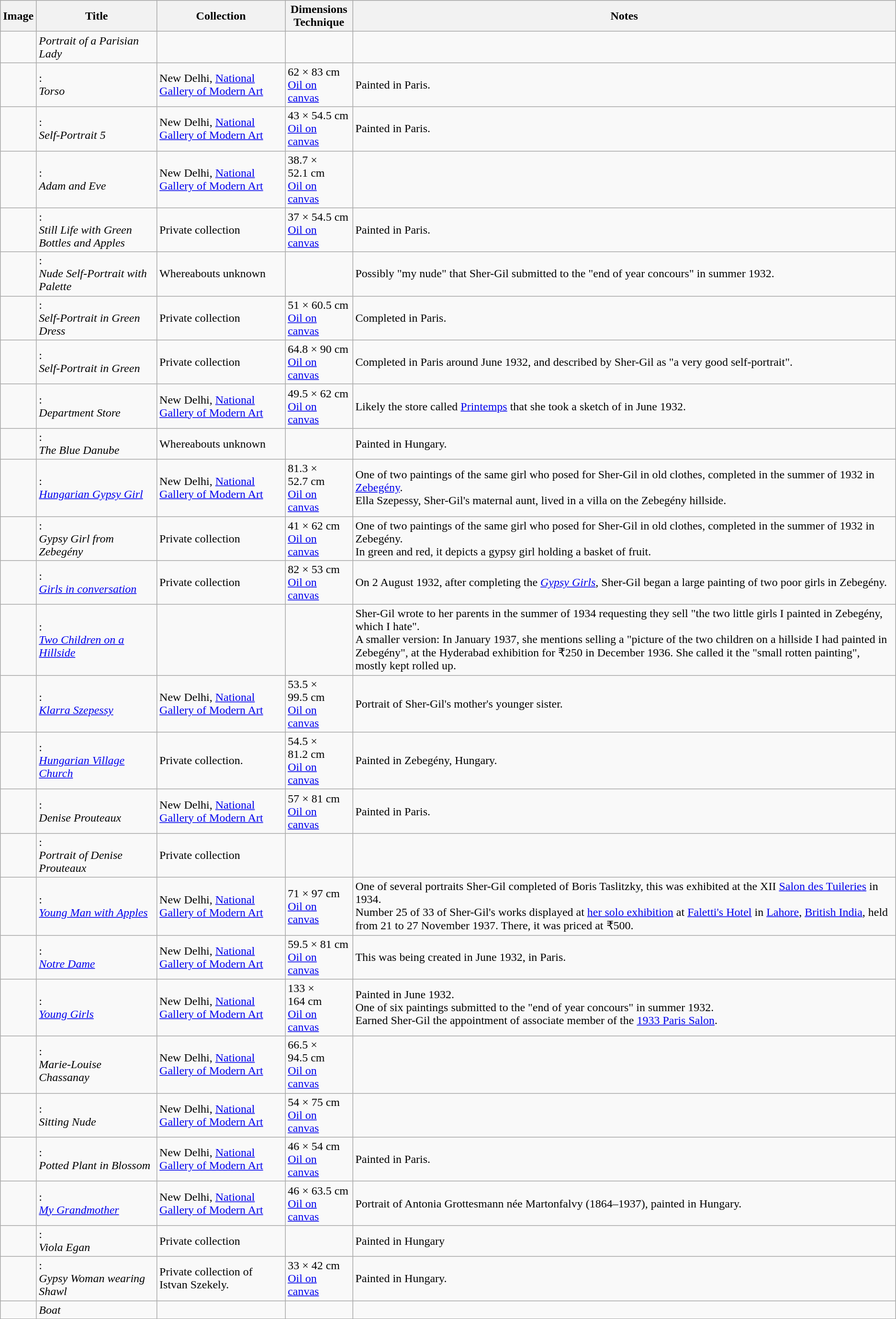<table class="wikitable plainrowheaders sortable">
<tr style="background:#ccc; text-align:center;">
<th scope="col" class="unsortable">Image</th>
<th scope="col">Title</th>
<th scope="col">Collection</th>
<th scope="col">Dimensions<br>Technique</th>
<th scope="col" class="unsortable">Notes </th>
</tr>
<tr>
<td></td>
<td><em>Portrait of a Parisian Lady</em></td>
<td></td>
<td></td>
<td></td>
</tr>
<tr>
<td></td>
<td>:<br><em>Torso</em></td>
<td>New Delhi, <a href='#'>National Gallery of Modern Art</a></td>
<td>62 × 83 cm<br><a href='#'>Oil on canvas</a></td>
<td>Painted in Paris.</td>
</tr>
<tr>
<td></td>
<td>:<br><em>Self-Portrait 5</em></td>
<td>New Delhi, <a href='#'>National Gallery of Modern Art</a></td>
<td>43 × 54.5 cm<br><a href='#'>Oil on canvas</a></td>
<td>Painted in Paris.</td>
</tr>
<tr>
<td></td>
<td>:<br><em>Adam and Eve</em></td>
<td>New Delhi, <a href='#'>National Gallery of Modern Art</a></td>
<td>38.7 × 52.1 cm<br><a href='#'>Oil on canvas</a></td>
<td></td>
</tr>
<tr>
<td></td>
<td>:<br><em>Still Life with Green Bottles and Apples</em></td>
<td>Private collection</td>
<td>37 × 54.5 cm<br><a href='#'>Oil on canvas</a></td>
<td>Painted in Paris.</td>
</tr>
<tr>
<td></td>
<td>:<br><em>Nude Self-Portrait with Palette</em></td>
<td>Whereabouts unknown</td>
<td></td>
<td>Possibly "my nude" that Sher-Gil submitted to the "end of year concours" in summer 1932.</td>
</tr>
<tr>
<td></td>
<td>:<br><em>Self-Portrait in Green Dress</em></td>
<td>Private collection</td>
<td>51 × 60.5 cm<br><a href='#'>Oil on canvas</a></td>
<td>Completed in Paris.</td>
</tr>
<tr>
<td></td>
<td>:<br><em>Self-Portrait in Green</em></td>
<td>Private collection</td>
<td>64.8 × 90 cm<br><a href='#'>Oil on canvas</a></td>
<td>Completed in Paris around June 1932, and described by Sher-Gil as "a very good self-portrait".</td>
</tr>
<tr>
<td></td>
<td>:<br><em>Department Store</em></td>
<td>New Delhi, <a href='#'>National Gallery of Modern Art</a></td>
<td>49.5 × 62 cm<br><a href='#'>Oil on canvas</a></td>
<td>Likely the store called <a href='#'>Printemps</a> that she took a sketch of in June 1932.</td>
</tr>
<tr>
<td></td>
<td>:<br><em>The Blue Danube</em></td>
<td>Whereabouts unknown</td>
<td></td>
<td>Painted in Hungary.</td>
</tr>
<tr>
<td></td>
<td>:<br><em><a href='#'>Hungarian Gypsy Girl</a></em></td>
<td>New Delhi, <a href='#'>National Gallery of Modern Art</a></td>
<td>81.3 × 52.7 cm<br><a href='#'>Oil on canvas</a></td>
<td>One of two paintings of the same girl who posed for Sher-Gil in old clothes, completed in the summer of 1932 in <a href='#'>Zebegény</a>.<br>Ella Szepessy, Sher-Gil's maternal aunt, lived in a villa on the Zebegény hillside.</td>
</tr>
<tr>
<td></td>
<td>:<br><em>Gypsy Girl from Zebegény</em></td>
<td>Private collection</td>
<td>41 × 62 cm<br><a href='#'>Oil on canvas</a></td>
<td>One of two paintings of the same girl who posed for Sher-Gil in old clothes, completed in the summer of 1932 in Zebegény.<br>In green and red, it depicts a gypsy girl holding a basket of fruit.</td>
</tr>
<tr>
<td></td>
<td>:<br><em><a href='#'>Girls in conversation</a></em></td>
<td>Private collection</td>
<td>82 × 53 cm<br><a href='#'>Oil on canvas</a></td>
<td>On 2 August 1932, after completing the <em><a href='#'>Gypsy Girls</a></em>, Sher-Gil began a large painting of two poor girls in Zebegény.</td>
</tr>
<tr>
<td></td>
<td>:<br><em><a href='#'>Two Children on a Hillside</a></em></td>
<td></td>
<td></td>
<td>Sher-Gil wrote to her parents in the summer of 1934 requesting they sell "the two little girls I painted in Zebegény, which I hate".<br>A smaller version: In January 1937, she mentions selling a "picture of the two children on a hillside I had painted in Zebegény", at the Hyderabad exhibition for ₹250 in December 1936. She called it the "small rotten painting", mostly kept rolled up.</td>
</tr>
<tr>
<td></td>
<td>:<br><em><a href='#'>Klarra Szepessy</a></em></td>
<td>New Delhi, <a href='#'>National Gallery of Modern Art</a></td>
<td>53.5 × 99.5 cm<br><a href='#'>Oil on canvas</a></td>
<td>Portrait of Sher-Gil's mother's younger sister.</td>
</tr>
<tr>
<td></td>
<td>:<br><em><a href='#'>Hungarian Village Church</a></em></td>
<td>Private collection.</td>
<td>54.5 × 81.2 cm<br><a href='#'>Oil on canvas</a></td>
<td>Painted in Zebegény, Hungary.</td>
</tr>
<tr>
<td></td>
<td>:<br><em>Denise Prouteaux</em></td>
<td>New Delhi, <a href='#'>National Gallery of Modern Art</a></td>
<td>57 × 81 cm<br><a href='#'>Oil on canvas</a></td>
<td>Painted in Paris.</td>
</tr>
<tr>
<td></td>
<td>:<br><em>Portrait of Denise Prouteaux</em></td>
<td>Private collection</td>
<td></td>
<td></td>
</tr>
<tr>
<td></td>
<td>:<br><em><a href='#'>Young Man with Apples</a></em></td>
<td>New Delhi, <a href='#'>National Gallery of Modern Art</a></td>
<td>71 × 97 cm<br><a href='#'>Oil on canvas</a></td>
<td>One of several portraits Sher-Gil completed of Boris Taslitzky, this was exhibited at the XII <a href='#'>Salon des Tuileries</a> in 1934.<br>Number 25 of 33 of Sher-Gil's works displayed at <a href='#'>her solo exhibition</a> at <a href='#'>Faletti's Hotel</a> in <a href='#'>Lahore</a>, <a href='#'>British India</a>, held from 21 to 27 November 1937. There, it was priced at ₹500.</td>
</tr>
<tr>
<td></td>
<td>:<br><em><a href='#'>Notre Dame</a></em></td>
<td>New Delhi, <a href='#'>National Gallery of Modern Art</a></td>
<td>59.5 × 81 cm<br><a href='#'>Oil on canvas</a></td>
<td>This was being created in June 1932, in Paris.</td>
</tr>
<tr>
<td></td>
<td>:<br><em><a href='#'>Young Girls</a></em></td>
<td>New Delhi, <a href='#'>National Gallery of Modern Art</a></td>
<td>133 × 164 cm<br><a href='#'>Oil on canvas</a></td>
<td>Painted in June 1932.<br>One of six paintings submitted to the "end of year concours" in summer 1932.<br>Earned Sher-Gil the appointment of associate member of the <a href='#'>1933 Paris Salon</a>.</td>
</tr>
<tr>
<td></td>
<td>:<br><em>Marie-Louise Chassanay</em></td>
<td>New Delhi, <a href='#'>National Gallery of Modern Art</a></td>
<td>66.5 × 94.5 cm<br><a href='#'>Oil on canvas</a></td>
<td></td>
</tr>
<tr>
<td></td>
<td>:<br><em>Sitting Nude</em></td>
<td>New Delhi, <a href='#'>National Gallery of Modern Art</a></td>
<td>54 × 75 cm<br><a href='#'>Oil on canvas</a></td>
<td></td>
</tr>
<tr>
<td></td>
<td>:<br><em>Potted Plant in Blossom</em></td>
<td>New Delhi, <a href='#'>National Gallery of Modern Art</a></td>
<td>46 × 54 cm<br><a href='#'>Oil on canvas</a></td>
<td>Painted in Paris.</td>
</tr>
<tr>
<td></td>
<td>:<br><em><a href='#'>My Grandmother</a></em></td>
<td>New Delhi, <a href='#'>National Gallery of Modern Art</a></td>
<td>46 × 63.5 cm<br><a href='#'>Oil on canvas</a></td>
<td>Portrait of Antonia Grottesmann née Martonfalvy (1864–1937), painted in Hungary.</td>
</tr>
<tr>
<td></td>
<td>:<br><em>Viola Egan</em></td>
<td>Private collection</td>
<td></td>
<td>Painted in Hungary</td>
</tr>
<tr>
<td></td>
<td>:<br><em>Gypsy Woman wearing Shawl</em></td>
<td>Private collection of Istvan Szekely.</td>
<td>33 × 42 cm<br><a href='#'>Oil on canvas</a></td>
<td>Painted in Hungary.</td>
</tr>
<tr>
<td></td>
<td><em>Boat</em></td>
<td></td>
<td></td>
<td></td>
</tr>
</table>
